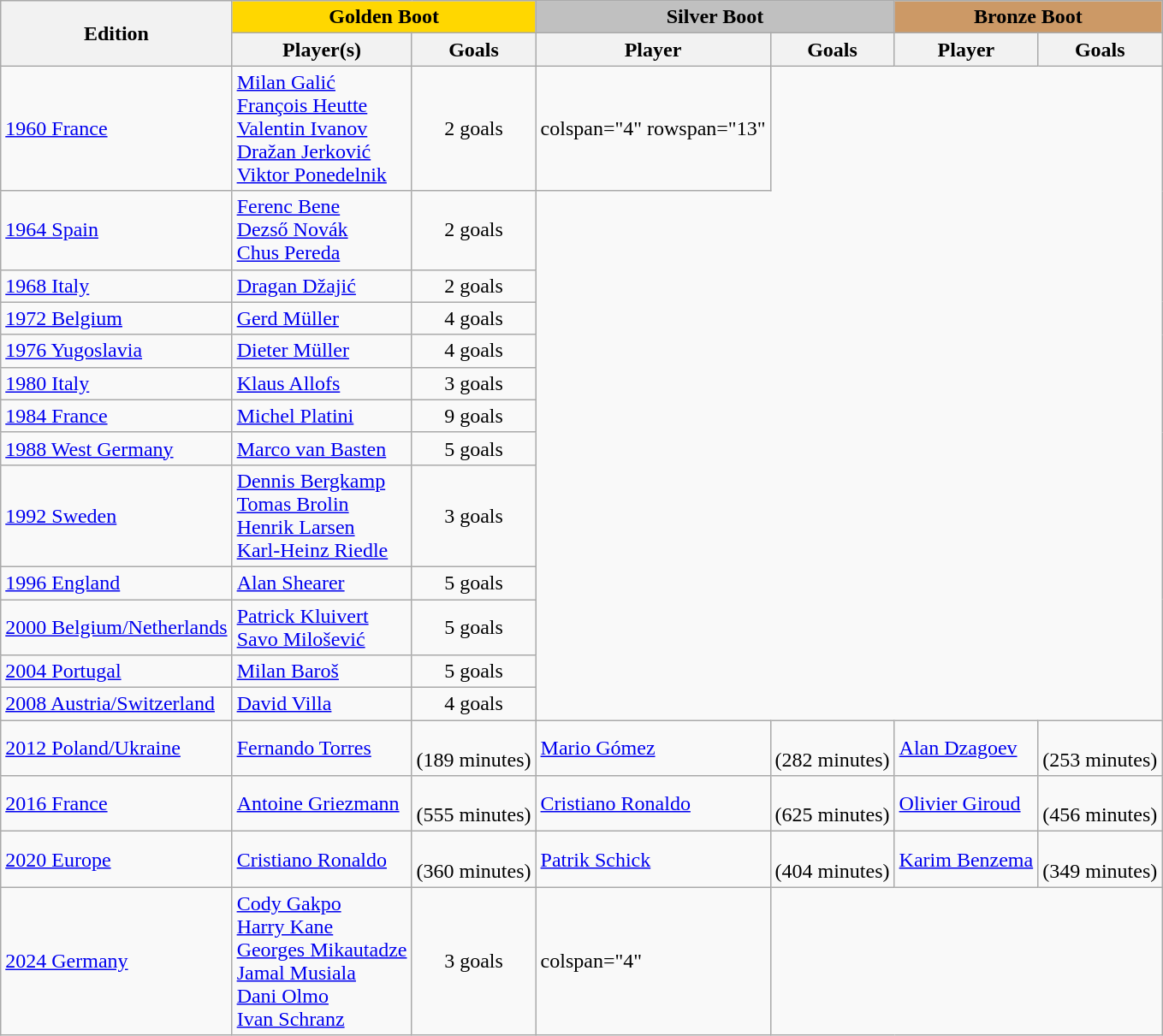<table class="wikitable">
<tr>
<th rowspan="2">Edition</th>
<th colspan="2" style="background-color:gold">Golden Boot</th>
<th colspan="2" style="background-color:silver">Silver Boot</th>
<th colspan="2" style="background-color:#CC9966">Bronze Boot</th>
</tr>
<tr>
<th>Player(s)</th>
<th>Goals</th>
<th>Player</th>
<th>Goals</th>
<th>Player</th>
<th>Goals</th>
</tr>
<tr>
<td><a href='#'>1960 France</a></td>
<td> <a href='#'>Milan Galić</a><br> <a href='#'>François Heutte</a><br> <a href='#'>Valentin Ivanov</a><br> <a href='#'>Dražan Jerković</a><br> <a href='#'>Viktor Ponedelnik</a></td>
<td style="text-align:center">2 goals</td>
<td>colspan="4" rowspan="13" </td>
</tr>
<tr>
<td><a href='#'>1964 Spain</a></td>
<td> <a href='#'>Ferenc Bene</a><br> <a href='#'>Dezső Novák</a><br> <a href='#'>Chus Pereda</a></td>
<td style="text-align:center">2 goals</td>
</tr>
<tr>
<td><a href='#'>1968 Italy</a></td>
<td> <a href='#'>Dragan Džajić</a></td>
<td style="text-align:center">2 goals</td>
</tr>
<tr>
<td><a href='#'>1972 Belgium</a></td>
<td> <a href='#'>Gerd Müller</a></td>
<td style="text-align:center">4 goals</td>
</tr>
<tr>
<td><a href='#'>1976 Yugoslavia</a></td>
<td> <a href='#'>Dieter Müller</a></td>
<td style="text-align:center">4 goals</td>
</tr>
<tr>
<td><a href='#'>1980 Italy</a></td>
<td> <a href='#'>Klaus Allofs</a></td>
<td style="text-align:center">3 goals</td>
</tr>
<tr>
<td><a href='#'>1984 France</a></td>
<td> <a href='#'>Michel Platini</a></td>
<td style="text-align:center">9 goals</td>
</tr>
<tr>
<td><a href='#'>1988 West Germany</a></td>
<td> <a href='#'>Marco van Basten</a></td>
<td style="text-align:center">5 goals</td>
</tr>
<tr>
<td><a href='#'>1992 Sweden</a></td>
<td> <a href='#'>Dennis Bergkamp</a><br> <a href='#'>Tomas Brolin</a><br> <a href='#'>Henrik Larsen</a><br> <a href='#'>Karl-Heinz Riedle</a></td>
<td style="text-align:center">3 goals</td>
</tr>
<tr>
<td><a href='#'>1996 England</a></td>
<td> <a href='#'>Alan Shearer</a></td>
<td style="text-align:center">5 goals</td>
</tr>
<tr>
<td><a href='#'>2000 Belgium/Netherlands</a></td>
<td> <a href='#'>Patrick Kluivert</a><br> <a href='#'>Savo Milošević</a></td>
<td style="text-align:center">5 goals</td>
</tr>
<tr>
<td><a href='#'>2004 Portugal</a></td>
<td> <a href='#'>Milan Baroš</a></td>
<td style="text-align:center">5 goals</td>
</tr>
<tr>
<td><a href='#'>2008 Austria/Switzerland</a></td>
<td> <a href='#'>David Villa</a></td>
<td style="text-align:center">4 goals</td>
</tr>
<tr>
<td><a href='#'>2012 Poland/Ukraine</a></td>
<td> <a href='#'>Fernando Torres</a></td>
<td style="text-align:center"><br>(189 minutes)</td>
<td> <a href='#'>Mario Gómez</a></td>
<td style="text-align:center"><br>(282 minutes)</td>
<td> <a href='#'>Alan Dzagoev</a></td>
<td style="text-align:center"><br>(253 minutes)</td>
</tr>
<tr>
<td><a href='#'>2016 France</a></td>
<td> <a href='#'>Antoine Griezmann</a></td>
<td style="text-align:center"><br>(555 minutes)</td>
<td> <a href='#'>Cristiano Ronaldo</a></td>
<td style="text-align:center"><br>(625 minutes)</td>
<td> <a href='#'>Olivier Giroud</a></td>
<td style="text-align:center"><br>(456 minutes)</td>
</tr>
<tr>
<td><a href='#'>2020 Europe</a></td>
<td> <a href='#'>Cristiano Ronaldo</a></td>
<td style="text-align:center"><br>(360 minutes)</td>
<td> <a href='#'>Patrik Schick</a></td>
<td style="text-align:center"><br>(404 minutes)</td>
<td> <a href='#'>Karim Benzema</a></td>
<td style="text-align:center"><br>(349 minutes)</td>
</tr>
<tr>
<td><a href='#'>2024 Germany</a></td>
<td> <a href='#'>Cody Gakpo</a><br> <a href='#'>Harry Kane</a><br> <a href='#'>Georges Mikautadze</a><br> <a href='#'>Jamal Musiala</a><br> <a href='#'>Dani Olmo</a><br> <a href='#'>Ivan Schranz</a></td>
<td style="text-align:center">3 goals</td>
<td>colspan="4" </td>
</tr>
</table>
